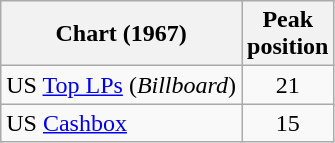<table class="wikitable">
<tr>
<th>Chart (1967)</th>
<th>Peak<br>position</th>
</tr>
<tr>
<td>US <a href='#'>Top LPs</a> (<em>Billboard</em>)</td>
<td align="center">21</td>
</tr>
<tr>
<td>US <a href='#'>Cashbox</a></td>
<td align="center">15</td>
</tr>
</table>
